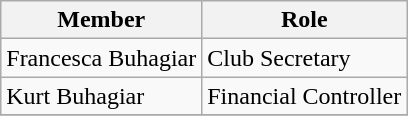<table class="wikitable">
<tr>
<th>Member</th>
<th>Role</th>
</tr>
<tr>
<td> Francesca Buhagiar</td>
<td>Club Secretary</td>
</tr>
<tr>
<td> Kurt Buhagiar</td>
<td>Financial Controller</td>
</tr>
<tr>
</tr>
</table>
